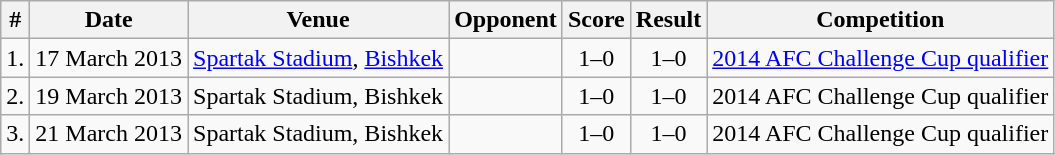<table class="wikitable">
<tr>
<th>#</th>
<th>Date</th>
<th>Venue</th>
<th>Opponent</th>
<th>Score</th>
<th>Result</th>
<th>Competition</th>
</tr>
<tr>
<td>1.</td>
<td>17 March 2013</td>
<td><a href='#'>Spartak Stadium</a>, <a href='#'>Bishkek</a></td>
<td></td>
<td align="center">1–0</td>
<td align="center">1–0</td>
<td><a href='#'>2014 AFC Challenge Cup qualifier</a></td>
</tr>
<tr>
<td>2.</td>
<td>19 March 2013</td>
<td>Spartak Stadium, Bishkek</td>
<td></td>
<td align="center">1–0</td>
<td align="center">1–0</td>
<td>2014 AFC Challenge Cup qualifier</td>
</tr>
<tr>
<td>3.</td>
<td>21 March 2013</td>
<td>Spartak Stadium, Bishkek</td>
<td></td>
<td align="center">1–0</td>
<td align="center">1–0</td>
<td>2014 AFC Challenge Cup qualifier</td>
</tr>
</table>
